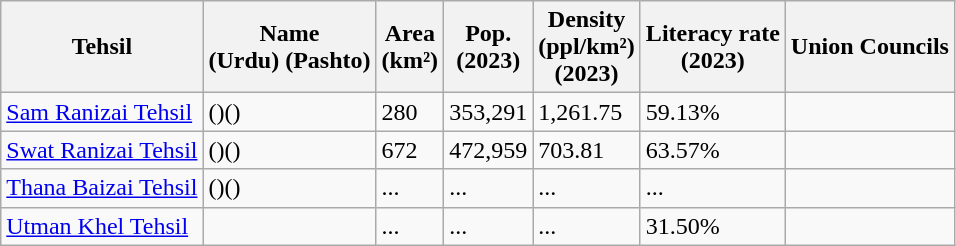<table class="wikitable sortable static-row-numbers static-row-header-hash">
<tr>
<th>Tehsil</th>
<th>Name<br>(Urdu) (Pashto)</th>
<th>Area<br>(km²)</th>
<th>Pop.<br>(2023)</th>
<th>Density<br>(ppl/km²)<br>(2023)</th>
<th>Literacy rate<br>(2023)</th>
<th>Union Councils</th>
</tr>
<tr>
<td><a href='#'>Sam Ranizai Tehsil</a></td>
<td>()()</td>
<td>280</td>
<td>353,291</td>
<td>1,261.75</td>
<td>59.13%</td>
<td></td>
</tr>
<tr>
<td><a href='#'>Swat Ranizai Tehsil</a></td>
<td>()()</td>
<td>672</td>
<td>472,959</td>
<td>703.81</td>
<td>63.57%</td>
<td></td>
</tr>
<tr>
<td><a href='#'>Thana Baizai Tehsil</a></td>
<td>()()</td>
<td>...</td>
<td>...</td>
<td>...</td>
<td>...</td>
<td></td>
</tr>
<tr>
<td><a href='#'>Utman Khel Tehsil</a></td>
<td></td>
<td>...</td>
<td>...</td>
<td>...</td>
<td>31.50%</td>
<td></td>
</tr>
</table>
